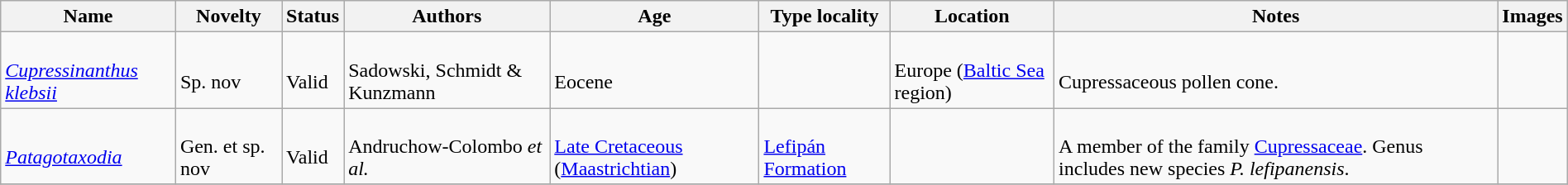<table class="wikitable sortable" align="center" width="100%">
<tr>
<th>Name</th>
<th>Novelty</th>
<th>Status</th>
<th>Authors</th>
<th>Age</th>
<th>Type locality</th>
<th>Location</th>
<th>Notes</th>
<th>Images</th>
</tr>
<tr>
<td><br><em><a href='#'>Cupressinanthus klebsii</a></em></td>
<td><br>Sp. nov</td>
<td><br>Valid</td>
<td><br>Sadowski, Schmidt & Kunzmann</td>
<td><br>Eocene</td>
<td></td>
<td><br>Europe (<a href='#'>Baltic Sea</a> region)</td>
<td><br>Cupressaceous pollen cone.</td>
<td></td>
</tr>
<tr>
<td><br><em><a href='#'>Patagotaxodia</a></em></td>
<td><br>Gen. et sp. nov</td>
<td><br>Valid</td>
<td><br>Andruchow-Colombo <em>et al.</em></td>
<td><br><a href='#'>Late Cretaceous</a> (<a href='#'>Maastrichtian</a>)</td>
<td><br><a href='#'>Lefipán Formation</a></td>
<td><br></td>
<td><br>A member of the family <a href='#'>Cupressaceae</a>. Genus includes new species <em>P. lefipanensis</em>.</td>
<td></td>
</tr>
<tr>
</tr>
</table>
